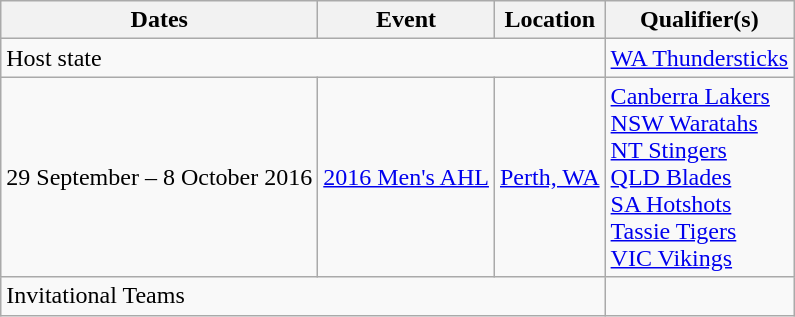<table class=wikitable>
<tr>
<th>Dates</th>
<th>Event</th>
<th>Location</th>
<th>Qualifier(s)</th>
</tr>
<tr>
<td colspan=3>Host state</td>
<td> <a href='#'>WA Thundersticks</a></td>
</tr>
<tr>
<td>29 September – 8 October 2016</td>
<td><a href='#'>2016 Men's AHL</a></td>
<td> <a href='#'>Perth, WA</a></td>
<td> <a href='#'>Canberra Lakers</a><br> <a href='#'>NSW Waratahs</a><br> <a href='#'>NT Stingers</a><br> <a href='#'>QLD Blades</a><br> <a href='#'>SA Hotshots</a><br> <a href='#'>Tassie Tigers</a><br> <a href='#'>VIC Vikings</a></td>
</tr>
<tr>
<td colspan=3>Invitational Teams</td>
<td><br></td>
</tr>
</table>
